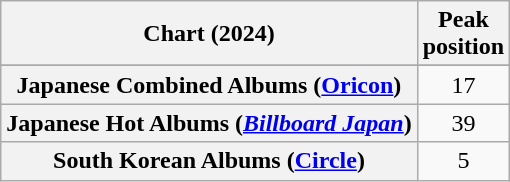<table class="wikitable sortable plainrowheaders" style="text-align:center">
<tr>
<th scope="col">Chart (2024)</th>
<th scope="col">Peak<br>position</th>
</tr>
<tr>
</tr>
<tr>
<th scope="row">Japanese Combined Albums (<a href='#'>Oricon</a>)</th>
<td>17</td>
</tr>
<tr>
<th scope="row">Japanese Hot Albums (<em><a href='#'>Billboard Japan</a></em>)</th>
<td>39</td>
</tr>
<tr>
<th scope="row">South Korean Albums (<a href='#'>Circle</a>)</th>
<td>5</td>
</tr>
</table>
